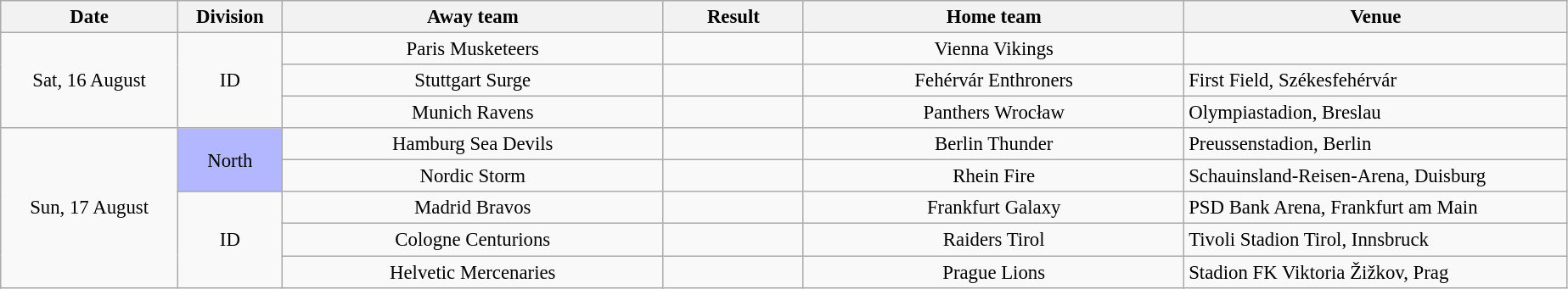<table class="wikitable mw-collapsible mw-collapsed" style="font-size:95%; text-align:center; width:81em;">
<tr>
<th style="width:9em;">Date</th>
<th style="width:5em;">Division</th>
<th style="width:20em;">Away team</th>
<th style="width:7em;">Result</th>
<th style="width:20em;">Home team</th>
<th style="width:20em;">Venue</th>
</tr>
<tr>
<td rowspan="3">Sat, 16 August</td>
<td rowspan="3" class="hintergrundfarbe-basis">ID</td>
<td>Paris Musketeers</td>
<td></td>
<td>Vienna Vikings</td>
<td style="text-align:left;"></td>
</tr>
<tr>
<td>Stuttgart Surge</td>
<td></td>
<td>Fehérvár Enthroners</td>
<td style="text-align:left;">First Field, Székesfehérvár</td>
</tr>
<tr>
<td>Munich Ravens</td>
<td></td>
<td>Panthers Wrocław</td>
<td style="text-align:left;">Olympiastadion, Breslau</td>
</tr>
<tr>
<td rowspan="5">Sun, 17 August</td>
<td rowspan="2" style="background:#B3B7FF">North</td>
<td>Hamburg Sea Devils</td>
<td></td>
<td>Berlin Thunder</td>
<td style="text-align:left;">Preussenstadion, Berlin</td>
</tr>
<tr>
<td>Nordic Storm</td>
<td></td>
<td>Rhein Fire</td>
<td style="text-align:left;">Schauinsland-Reisen-Arena, Duisburg</td>
</tr>
<tr>
<td rowspan="3" class="hintergrundfarbe-basis">ID</td>
<td>Madrid Bravos</td>
<td></td>
<td>Frankfurt Galaxy</td>
<td style="text-align:left;">PSD Bank Arena, Frankfurt am Main</td>
</tr>
<tr>
<td>Cologne Centurions</td>
<td></td>
<td>Raiders Tirol</td>
<td style="text-align:left;">Tivoli Stadion Tirol, Innsbruck</td>
</tr>
<tr>
<td>Helvetic Mercenaries</td>
<td></td>
<td>Prague Lions</td>
<td style="text-align:left;">Stadion FK Viktoria Žižkov, Prag</td>
</tr>
</table>
